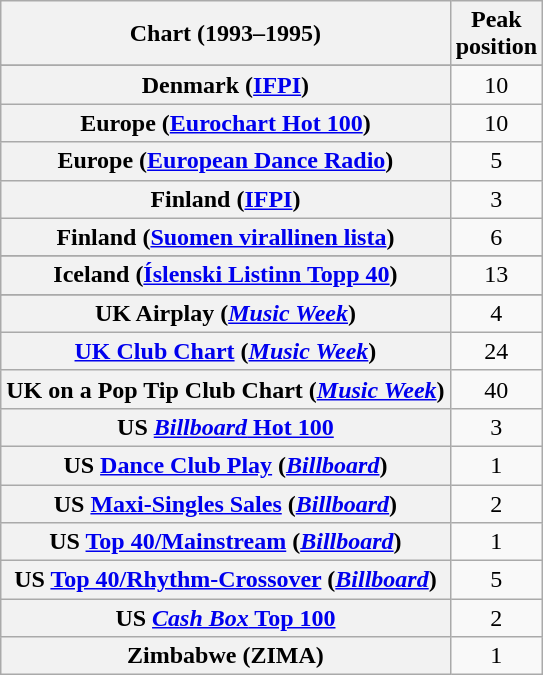<table class="wikitable sortable plainrowheaders" style="text-align:center">
<tr>
<th>Chart (1993–1995)</th>
<th>Peak<br>position</th>
</tr>
<tr>
</tr>
<tr>
</tr>
<tr>
</tr>
<tr>
</tr>
<tr>
</tr>
<tr>
<th scope="row">Denmark (<a href='#'>IFPI</a>)</th>
<td>10</td>
</tr>
<tr>
<th scope="row">Europe (<a href='#'>Eurochart Hot 100</a>)</th>
<td>10</td>
</tr>
<tr>
<th scope="row">Europe (<a href='#'>European Dance Radio</a>)</th>
<td>5</td>
</tr>
<tr>
<th scope="row">Finland (<a href='#'>IFPI</a>)</th>
<td>3</td>
</tr>
<tr>
<th scope="row">Finland (<a href='#'>Suomen virallinen lista</a>)</th>
<td>6</td>
</tr>
<tr>
</tr>
<tr>
</tr>
<tr>
<th scope="row">Iceland (<a href='#'>Íslenski Listinn Topp 40</a>)</th>
<td>13</td>
</tr>
<tr>
</tr>
<tr>
</tr>
<tr>
</tr>
<tr>
</tr>
<tr>
</tr>
<tr>
</tr>
<tr>
</tr>
<tr>
</tr>
<tr>
</tr>
<tr>
</tr>
<tr>
<th scope="row">UK Airplay (<em><a href='#'>Music Week</a></em>)</th>
<td>4</td>
</tr>
<tr>
<th scope="row"><a href='#'>UK Club Chart</a> (<em><a href='#'>Music Week</a></em>)</th>
<td>24</td>
</tr>
<tr>
<th scope="row">UK on a Pop Tip Club Chart (<em><a href='#'>Music Week</a></em>)</th>
<td>40</td>
</tr>
<tr>
<th scope="row">US <a href='#'><em>Billboard</em> Hot 100</a></th>
<td>3</td>
</tr>
<tr>
<th scope="row">US <a href='#'>Dance Club Play</a> (<em><a href='#'>Billboard</a></em>)</th>
<td>1</td>
</tr>
<tr>
<th scope="row">US <a href='#'>Maxi-Singles Sales</a> (<em><a href='#'>Billboard</a></em>)</th>
<td>2</td>
</tr>
<tr>
<th scope="row">US <a href='#'>Top 40/Mainstream</a> (<em><a href='#'>Billboard</a></em>)</th>
<td>1</td>
</tr>
<tr>
<th scope="row">US <a href='#'>Top 40/Rhythm-Crossover</a> (<em><a href='#'>Billboard</a></em>)</th>
<td>5</td>
</tr>
<tr>
<th scope="row">US <a href='#'><em>Cash Box</em> Top 100</a></th>
<td>2</td>
</tr>
<tr>
<th scope="row">Zimbabwe (ZIMA)</th>
<td>1</td>
</tr>
</table>
